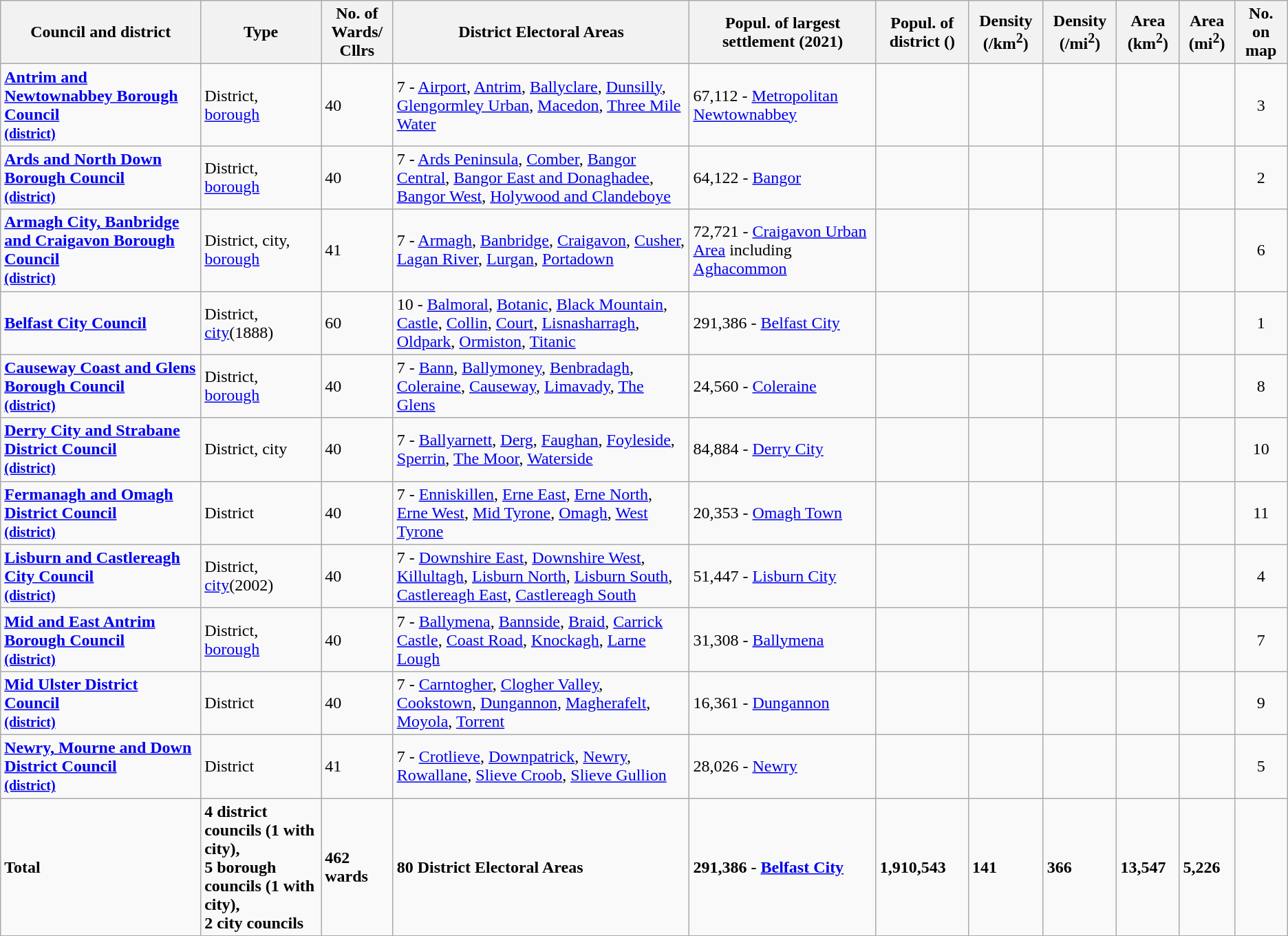<table class="wikitable sortable">
<tr>
<th>Council and district</th>
<th>Type</th>
<th>No. of Wards/<br>Cllrs</th>
<th>District Electoral Areas</th>
<th>Popul. of largest settlement (2021)</th>
<th>Popul. of district ()</th>
<th>Density (/km<sup>2</sup>)</th>
<th>Density (/mi<sup>2</sup>)</th>
<th>Area (km<sup>2</sup>)</th>
<th>Area (mi<sup>2</sup>)</th>
<th>No. on map</th>
</tr>
<tr>
<td><strong><a href='#'>Antrim and Newtownabbey Borough Council</a><br><a href='#'><small>(district)</small></a></strong></td>
<td>District, <a href='#'>borough</a></td>
<td>40</td>
<td>7 - <a href='#'>Airport</a>, <a href='#'>Antrim</a>, <a href='#'>Ballyclare</a>, <a href='#'>Dunsilly</a>, <a href='#'>Glengormley Urban</a>, <a href='#'>Macedon</a>, <a href='#'>Three Mile Water</a></td>
<td>67,112 - <a href='#'>Metropolitan Newtownabbey</a></td>
<td align="right"></td>
<td align="right"></td>
<td align="right"></td>
<td align="right"></td>
<td align="right"></td>
<td align="center">3</td>
</tr>
<tr>
<td><strong><a href='#'>Ards and North Down Borough Council</a><br><a href='#'><small>(district)</small></a></strong></td>
<td>District, <a href='#'>borough</a></td>
<td>40</td>
<td>7 - <a href='#'>Ards Peninsula</a>, <a href='#'>Comber</a>, <a href='#'>Bangor Central</a>, <a href='#'>Bangor East and Donaghadee</a>, <a href='#'>Bangor West</a>, <a href='#'>Holywood and Clandeboye</a></td>
<td>64,122 - <a href='#'>Bangor</a></td>
<td align="right"></td>
<td align="right"></td>
<td align="right"></td>
<td align="right"></td>
<td align="right"></td>
<td align="center">2</td>
</tr>
<tr>
<td><strong><a href='#'>Armagh City, Banbridge and Craigavon Borough Council</a><br><a href='#'><small>(district)</small></a></strong></td>
<td>District, city, <a href='#'>borough</a></td>
<td>41</td>
<td>7 - <a href='#'>Armagh</a>, <a href='#'>Banbridge</a>, <a href='#'>Craigavon</a>, <a href='#'>Cusher</a>, <a href='#'>Lagan River</a>, <a href='#'>Lurgan</a>, <a href='#'>Portadown</a></td>
<td>72,721 - <a href='#'>Craigavon Urban Area</a> including <a href='#'>Aghacommon</a></td>
<td align="right"></td>
<td align="right"></td>
<td align="right"></td>
<td align="right"></td>
<td align="right"></td>
<td align="center">6</td>
</tr>
<tr>
<td><strong><a href='#'>Belfast City Council</a></strong></td>
<td>District, <a href='#'>city</a>(1888)</td>
<td>60</td>
<td>10 - <a href='#'>Balmoral</a>, <a href='#'>Botanic</a>, <a href='#'>Black Mountain</a>, <a href='#'>Castle</a>, <a href='#'>Collin</a>, <a href='#'>Court</a>, <a href='#'>Lisnasharragh</a>, <a href='#'>Oldpark</a>, <a href='#'>Ormiston</a>, <a href='#'>Titanic</a></td>
<td>291,386 - <a href='#'>Belfast City</a></td>
<td align="right"></td>
<td align="right"></td>
<td align="right"></td>
<td align="right"></td>
<td align="right"></td>
<td align="center">1</td>
</tr>
<tr>
<td><strong><a href='#'>Causeway Coast and Glens Borough Council</a><br><a href='#'><small>(district)</small></a></strong></td>
<td>District, <a href='#'>borough</a></td>
<td>40</td>
<td>7 - <a href='#'>Bann</a>, <a href='#'>Ballymoney</a>, <a href='#'>Benbradagh</a>, <a href='#'>Coleraine</a>, <a href='#'>Causeway</a>, <a href='#'>Limavady</a>, <a href='#'>The Glens</a></td>
<td>24,560 - <a href='#'>Coleraine</a></td>
<td align="right"></td>
<td align="right"></td>
<td align="right"></td>
<td align="right"></td>
<td align="right"></td>
<td align="center">8</td>
</tr>
<tr>
<td><strong><a href='#'>Derry City and Strabane District Council</a><br><a href='#'><small>(district)</small></a></strong></td>
<td>District, city</td>
<td>40</td>
<td>7 - <a href='#'>Ballyarnett</a>, <a href='#'>Derg</a>, <a href='#'>Faughan</a>, <a href='#'>Foyleside</a>, <a href='#'>Sperrin</a>, <a href='#'>The Moor</a>, <a href='#'>Waterside</a></td>
<td>84,884 - <a href='#'>Derry City</a></td>
<td align="right"></td>
<td align="right"></td>
<td align="right"></td>
<td align="right"></td>
<td align="right"></td>
<td align="center">10</td>
</tr>
<tr>
<td><strong><a href='#'>Fermanagh and Omagh District Council</a><br><a href='#'><small>(district)</small></a></strong></td>
<td>District</td>
<td>40</td>
<td>7 - <a href='#'>Enniskillen</a>, <a href='#'>Erne East</a>, <a href='#'>Erne North</a>, <a href='#'>Erne West</a>, <a href='#'>Mid Tyrone</a>, <a href='#'>Omagh</a>, <a href='#'>West Tyrone</a></td>
<td>20,353 - <a href='#'>Omagh Town</a></td>
<td align="right"></td>
<td align="right"></td>
<td align="right"></td>
<td align="right"></td>
<td align="right"></td>
<td align="center">11</td>
</tr>
<tr>
<td><strong><a href='#'>Lisburn and Castlereagh City Council</a><br><a href='#'><small>(district)</small></a></strong></td>
<td>District, <a href='#'>city</a>(2002)</td>
<td>40</td>
<td>7 - <a href='#'>Downshire East</a>, <a href='#'>Downshire West</a>, <a href='#'>Killultagh</a>, <a href='#'>Lisburn North</a>, <a href='#'>Lisburn South</a>, <a href='#'>Castlereagh East</a>, <a href='#'>Castlereagh South</a></td>
<td>51,447 - <a href='#'>Lisburn City</a></td>
<td align="right"></td>
<td align="right"></td>
<td align="right"></td>
<td align="right"></td>
<td align="right"></td>
<td align="center">4</td>
</tr>
<tr>
<td><strong><a href='#'>Mid and East Antrim Borough Council</a><br><a href='#'><small>(district)</small></a></strong></td>
<td>District, <a href='#'>borough</a></td>
<td>40</td>
<td>7 - <a href='#'>Ballymena</a>, <a href='#'>Bannside</a>, <a href='#'>Braid</a>, <a href='#'>Carrick Castle</a>, <a href='#'>Coast Road</a>, <a href='#'>Knockagh</a>, <a href='#'>Larne Lough</a></td>
<td>31,308 - <a href='#'>Ballymena</a></td>
<td align="right"></td>
<td align="right"></td>
<td align="right"></td>
<td align="right"></td>
<td align="right"></td>
<td align="center">7</td>
</tr>
<tr>
<td><strong><a href='#'>Mid Ulster District Council</a><br><a href='#'><small>(district)</small></a></strong></td>
<td>District</td>
<td>40</td>
<td>7 - <a href='#'>Carntogher</a>, <a href='#'>Clogher Valley</a>, <a href='#'>Cookstown</a>, <a href='#'>Dungannon</a>, <a href='#'>Magherafelt</a>, <a href='#'>Moyola</a>, <a href='#'>Torrent</a></td>
<td>16,361 - <a href='#'>Dungannon</a></td>
<td align="right"></td>
<td align="right"></td>
<td align="right"></td>
<td align="right"></td>
<td align="right"></td>
<td align="center">9</td>
</tr>
<tr>
<td><strong><a href='#'>Newry, Mourne and Down District Council</a><br><a href='#'><small>(district)</small></a></strong></td>
<td>District</td>
<td>41</td>
<td>7 - <a href='#'>Crotlieve</a>, <a href='#'>Downpatrick</a>, <a href='#'>Newry</a>, <a href='#'>Rowallane</a>, <a href='#'>Slieve Croob</a>, <a href='#'>Slieve Gullion</a></td>
<td>28,026 - <a href='#'>Newry</a></td>
<td align="right"></td>
<td align="right"></td>
<td align="right"></td>
<td align="right"></td>
<td align="right"></td>
<td align="center">5</td>
</tr>
<tr>
<td><strong>Total</strong></td>
<td><strong>4 district councils (1 with city),<br>5 borough councils (1 with city),<br>2 city councils</strong></td>
<td><strong>462 wards</strong></td>
<td><strong>80 District Electoral Areas</strong></td>
<td><strong>291,386 - <a href='#'>Belfast City</a></strong></td>
<td><strong>1,910,543</strong></td>
<td><strong>141</strong></td>
<td><strong>366</strong></td>
<td><strong>13,547</strong></td>
<td><strong>5,226</strong></td>
<td></td>
</tr>
</table>
